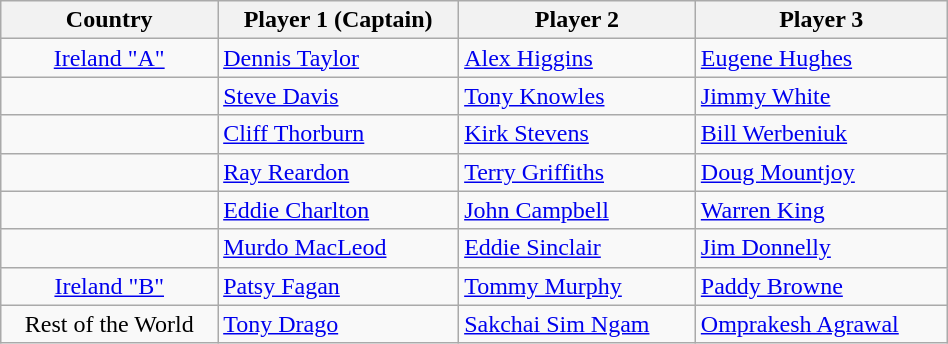<table class="wikitable" width=50%>
<tr>
<th>Country</th>
<th>Player 1 (Captain)</th>
<th>Player 2</th>
<th>Player 3</th>
</tr>
<tr bgcolor=>
<td align="center">  <a href='#'>Ireland "A"</a></td>
<td><a href='#'>Dennis Taylor</a></td>
<td><a href='#'>Alex Higgins</a></td>
<td><a href='#'>Eugene Hughes</a></td>
</tr>
<tr bgcolor=>
<td align="center"></td>
<td><a href='#'>Steve Davis</a></td>
<td><a href='#'>Tony Knowles</a></td>
<td><a href='#'>Jimmy White</a></td>
</tr>
<tr bgcolor=>
<td align="center"></td>
<td><a href='#'>Cliff Thorburn</a></td>
<td><a href='#'>Kirk Stevens</a></td>
<td><a href='#'>Bill Werbeniuk</a></td>
</tr>
<tr bgcolor=>
<td align="center"></td>
<td><a href='#'>Ray Reardon</a></td>
<td><a href='#'>Terry Griffiths</a></td>
<td><a href='#'>Doug Mountjoy</a></td>
</tr>
<tr bgcolor=>
<td align="center"></td>
<td><a href='#'>Eddie Charlton</a></td>
<td><a href='#'>John Campbell</a></td>
<td><a href='#'>Warren King</a></td>
</tr>
<tr bgcolor=>
<td align="center"></td>
<td><a href='#'>Murdo MacLeod</a></td>
<td><a href='#'>Eddie Sinclair</a></td>
<td><a href='#'>Jim Donnelly</a></td>
</tr>
<tr bgcolor=>
<td align="center">  <a href='#'>Ireland "B"</a></td>
<td><a href='#'>Patsy Fagan</a></td>
<td><a href='#'>Tommy Murphy</a></td>
<td><a href='#'>Paddy Browne</a></td>
</tr>
<tr bgcolor=>
<td align="center">Rest of the World</td>
<td> <a href='#'>Tony Drago</a></td>
<td> <a href='#'>Sakchai Sim Ngam</a></td>
<td> <a href='#'>Omprakesh Agrawal</a></td>
</tr>
</table>
